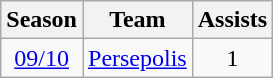<table class="wikitable" style="text-align: center;">
<tr>
<th>Season</th>
<th>Team</th>
<th>Assists</th>
</tr>
<tr>
<td><a href='#'>09/10</a></td>
<td align="left"><a href='#'>Persepolis</a></td>
<td>1</td>
</tr>
</table>
